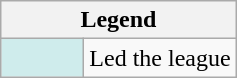<table class="wikitable">
<tr>
<th colspan="2">Legend</th>
</tr>
<tr>
<td style="background:#cfecec; width:3em;"></td>
<td>Led the league</td>
</tr>
</table>
